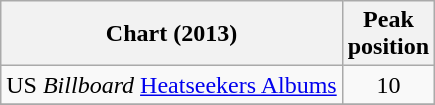<table class="wikitable sortable">
<tr>
<th>Chart (2013)</th>
<th>Peak<br>position</th>
</tr>
<tr>
<td>US <em>Billboard</em> <a href='#'>Heatseekers Albums</a></td>
<td style="text-align:center;">10</td>
</tr>
<tr>
</tr>
</table>
